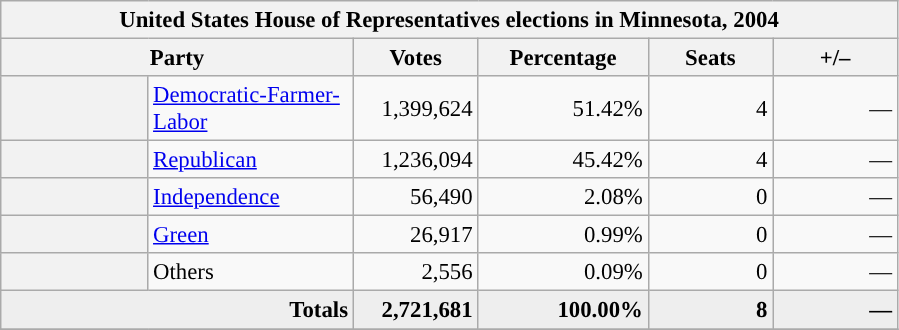<table class="wikitable" style="font-size: 95%;">
<tr>
<th colspan="6">United States House of Representatives elections in Minnesota, 2004 </th>
</tr>
<tr>
<th colspan=2 style="width: 15em">Party</th>
<th style="width: 5em">Votes</th>
<th style="width: 7em">Percentage</th>
<th style="width: 5em">Seats</th>
<th style="width: 5em">+/–</th>
</tr>
<tr>
<th style="background-color:"></th>
<td style="width: 130px"><a href='#'>Democratic-Farmer-Labor</a></td>
<td align="right">1,399,624</td>
<td align="right">51.42%</td>
<td align="right">4</td>
<td align="right">—</td>
</tr>
<tr>
<th style="background-color:"></th>
<td style="width: 130px"><a href='#'>Republican</a></td>
<td align="right">1,236,094</td>
<td align="right">45.42%</td>
<td align="right">4</td>
<td align="right">—</td>
</tr>
<tr>
<th style="background-color:"></th>
<td style="width: 130px"><a href='#'>Independence</a></td>
<td align="right">56,490</td>
<td align="right">2.08%</td>
<td align="right">0</td>
<td align="right">—</td>
</tr>
<tr>
<th style="background-color:"></th>
<td style="width: 130px"><a href='#'>Green</a></td>
<td align="right">26,917</td>
<td align="right">0.99%</td>
<td align="right">0</td>
<td align="right">—</td>
</tr>
<tr>
<th style="background-color:"></th>
<td style="width: 130px">Others</td>
<td align="right">2,556</td>
<td align="right">0.09%</td>
<td align="right">0</td>
<td align="right">—</td>
</tr>
<tr bgcolor="#EEEEEE">
<td colspan="2" align="right"><strong>Totals</strong></td>
<td align="right"><strong>2,721,681</strong></td>
<td align="right"><strong>100.00%</strong></td>
<td align="right"><strong>8</strong></td>
<td align="right"><strong>—</strong></td>
</tr>
<tr bgcolor="#EEEEEE">
</tr>
</table>
